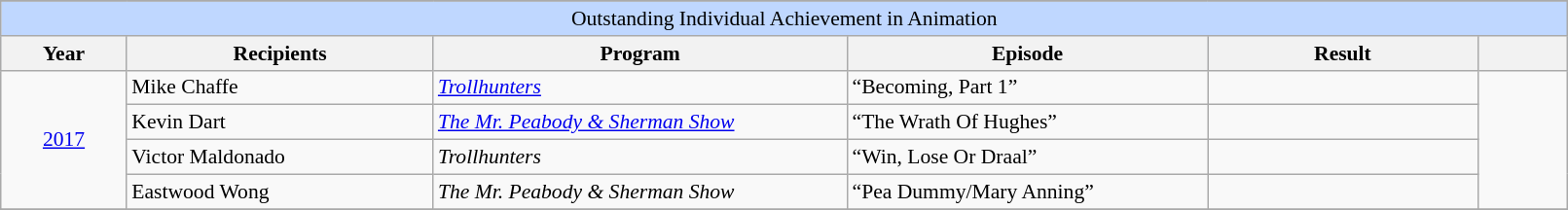<table class="wikitable plainrowheaders" style="font-size: 90%" width=85%>
<tr>
</tr>
<tr ---- bgcolor="#bfd7ff">
<td colspan=6 align=center>Outstanding Individual Achievement in Animation</td>
</tr>
<tr ---- bgcolor="#ebf5ff">
<th scope="col" style="width:7%;">Year</th>
<th scope="col" style="width:17%;">Recipients</th>
<th scope="col" style="width:23%;">Program</th>
<th scope="col" style="width:20%;">Episode</th>
<th scope="col" style="width:15%;">Result</th>
<th scope="col" class="unsortable" style="width:5%;"></th>
</tr>
<tr>
<td rowspan="4" style="text-align:center;"><a href='#'>2017</a></td>
<td>Mike Chaffe</td>
<td><em><a href='#'>Trollhunters</a></em></td>
<td>“Becoming, Part 1”</td>
<td></td>
<td rowspan="4" style="text-align:center;"></td>
</tr>
<tr>
<td>Kevin Dart</td>
<td><em><a href='#'>The Mr. Peabody & Sherman Show</a></em></td>
<td>“The Wrath Of Hughes”</td>
<td></td>
</tr>
<tr>
<td>Victor Maldonado</td>
<td><em>Trollhunters</em></td>
<td>“Win, Lose Or Draal”</td>
<td></td>
</tr>
<tr>
<td>Eastwood Wong</td>
<td><em>The Mr. Peabody & Sherman Show</em></td>
<td>“Pea Dummy/Mary Anning”</td>
<td></td>
</tr>
<tr>
</tr>
</table>
